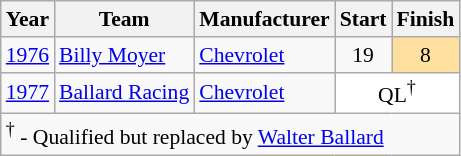<table class="wikitable" style="font-size: 90%;">
<tr>
<th>Year</th>
<th>Team</th>
<th>Manufacturer</th>
<th>Start</th>
<th>Finish</th>
</tr>
<tr>
<td><a href='#'>1976</a></td>
<td><a href='#'>Billy Moyer</a></td>
<td><a href='#'>Chevrolet</a></td>
<td align=center>19</td>
<td align=center style="background:#FFDF9F;">8</td>
</tr>
<tr>
<td><a href='#'>1977</a></td>
<td><a href='#'>Ballard Racing</a></td>
<td><a href='#'>Chevrolet</a></td>
<td colspan=2 align=center style="background:#FFFFFF;">QL<sup>†</sup></td>
</tr>
<tr>
<td colspan=5><sup>†</sup> - Qualified but replaced by <a href='#'>Walter Ballard</a></td>
</tr>
</table>
